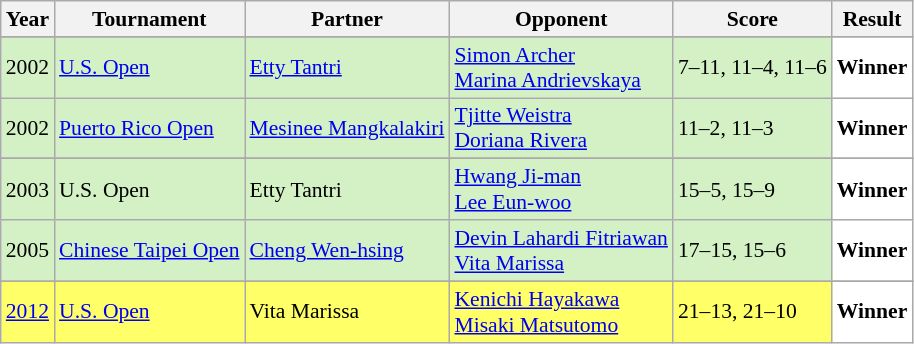<table class="sortable wikitable" style="font-size: 90%;">
<tr>
<th>Year</th>
<th>Tournament</th>
<th>Partner</th>
<th>Opponent</th>
<th>Score</th>
<th>Result</th>
</tr>
<tr>
</tr>
<tr style="background:#D4F1C5">
<td align="center">2002</td>
<td align="left"><a href='#'>U.S. Open</a></td>
<td align="left"> <a href='#'>Etty Tantri</a></td>
<td align="left"> <a href='#'>Simon Archer</a> <br>  <a href='#'>Marina Andrievskaya</a></td>
<td align="left">7–11, 11–4, 11–6</td>
<td style="text-align:left; background:white"> <strong>Winner</strong></td>
</tr>
<tr style="background:#D4F1C5">
<td align="center">2002</td>
<td align="left"><a href='#'>Puerto Rico Open</a></td>
<td align="left"> <a href='#'>Mesinee Mangkalakiri</a></td>
<td align="left"> <a href='#'>Tjitte Weistra</a><br> <a href='#'>Doriana Rivera</a></td>
<td align="left">11–2, 11–3</td>
<td style="text-align:left; background:white"> <strong>Winner</strong></td>
</tr>
<tr>
</tr>
<tr style="background:#D4F1C5">
<td align="center">2003</td>
<td align="left">U.S. Open</td>
<td align="left"> Etty Tantri</td>
<td align="left"> <a href='#'>Hwang Ji-man</a> <br>  <a href='#'>Lee Eun-woo</a></td>
<td align="left">15–5, 15–9</td>
<td style="text-align:left; background:white"> <strong>Winner</strong></td>
</tr>
<tr style="background:#D4F1C5">
<td align="center">2005</td>
<td align="left"><a href='#'>Chinese Taipei Open</a></td>
<td align="left"> <a href='#'>Cheng Wen-hsing</a></td>
<td align="left"> <a href='#'>Devin Lahardi Fitriawan</a> <br>  <a href='#'>Vita Marissa</a></td>
<td align="left">17–15, 15–6</td>
<td style="text-align:left; background:white"> <strong>Winner</strong></td>
</tr>
<tr>
</tr>
<tr style="background:#FFFF67">
<td align="center"><a href='#'>2012</a></td>
<td align="left"><a href='#'>U.S. Open</a></td>
<td align="left"> Vita Marissa</td>
<td align="left"> <a href='#'>Kenichi Hayakawa</a> <br>  <a href='#'>Misaki Matsutomo</a></td>
<td align="left">21–13, 21–10</td>
<td style="text-align:left; background:white"> <strong>Winner</strong></td>
</tr>
</table>
